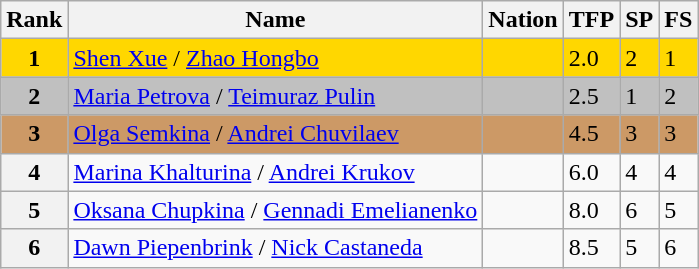<table class="wikitable sortable">
<tr>
<th>Rank</th>
<th>Name</th>
<th>Nation</th>
<th>TFP</th>
<th>SP</th>
<th>FS</th>
</tr>
<tr bgcolor="gold">
<td align="center"><strong>1</strong></td>
<td><a href='#'>Shen Xue</a> / <a href='#'>Zhao Hongbo</a></td>
<td></td>
<td>2.0</td>
<td>2</td>
<td>1</td>
</tr>
<tr bgcolor="silver">
<td align="center"><strong>2</strong></td>
<td><a href='#'>Maria Petrova</a> / <a href='#'>Teimuraz Pulin</a></td>
<td></td>
<td>2.5</td>
<td>1</td>
<td>2</td>
</tr>
<tr bgcolor="cc9966">
<td align="center"><strong>3</strong></td>
<td><a href='#'>Olga Semkina</a> / <a href='#'>Andrei Chuvilaev</a></td>
<td></td>
<td>4.5</td>
<td>3</td>
<td>3</td>
</tr>
<tr>
<th>4</th>
<td><a href='#'>Marina Khalturina</a> / <a href='#'>Andrei Krukov</a></td>
<td></td>
<td>6.0</td>
<td>4</td>
<td>4</td>
</tr>
<tr>
<th>5</th>
<td><a href='#'>Oksana Chupkina</a> / <a href='#'>Gennadi Emelianenko</a></td>
<td></td>
<td>8.0</td>
<td>6</td>
<td>5</td>
</tr>
<tr>
<th>6</th>
<td><a href='#'>Dawn Piepenbrink</a> / <a href='#'>Nick Castaneda</a></td>
<td></td>
<td>8.5</td>
<td>5</td>
<td>6</td>
</tr>
</table>
